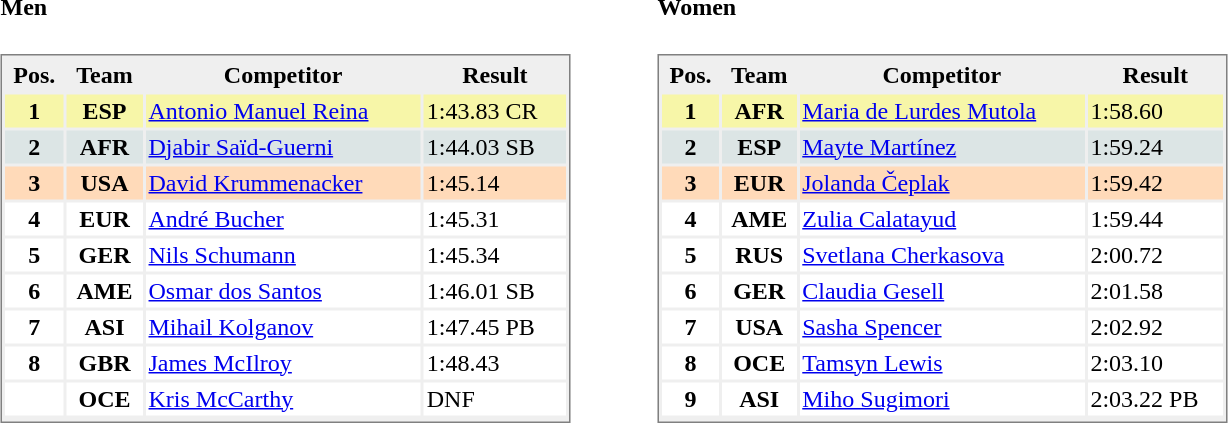<table>
<tr>
<td valign="top"><br><h4>Men</h4><table style="border-style:solid;border-width:1px;border-color:#808080;background-color:#EFEFEF" cellspacing="2" cellpadding="2" width="380px">
<tr bgcolor="#EFEFEF">
<th>Pos.</th>
<th>Team</th>
<th>Competitor</th>
<th>Result</th>
</tr>
<tr align="center" valign="top" bgcolor="#F7F6A8">
<th>1</th>
<th>ESP</th>
<td align="left"><a href='#'>Antonio Manuel Reina</a></td>
<td align="left">1:43.83 CR</td>
</tr>
<tr align="center" valign="top" bgcolor="#DCE5E5">
<th>2</th>
<th>AFR</th>
<td align="left"><a href='#'>Djabir Saïd-Guerni</a></td>
<td align="left">1:44.03 SB</td>
</tr>
<tr align="center" valign="top" bgcolor="#FFDAB9">
<th>3</th>
<th>USA</th>
<td align="left"><a href='#'>David Krummenacker</a></td>
<td align="left">1:45.14</td>
</tr>
<tr align="center" valign="top" bgcolor="#FFFFFF">
<th>4</th>
<th>EUR</th>
<td align="left"><a href='#'>André Bucher</a></td>
<td align="left">1:45.31</td>
</tr>
<tr align="center" valign="top" bgcolor="#FFFFFF">
<th>5</th>
<th>GER</th>
<td align="left"><a href='#'>Nils Schumann</a></td>
<td align="left">1:45.34</td>
</tr>
<tr align="center" valign="top" bgcolor="#FFFFFF">
<th>6</th>
<th>AME</th>
<td align="left"><a href='#'>Osmar dos Santos</a></td>
<td align="left">1:46.01 SB</td>
</tr>
<tr align="center" valign="top" bgcolor="#FFFFFF">
<th>7</th>
<th>ASI</th>
<td align="left"><a href='#'>Mihail Kolganov</a></td>
<td align="left">1:47.45 PB</td>
</tr>
<tr align="center" valign="top" bgcolor="#FFFFFF">
<th>8</th>
<th>GBR</th>
<td align="left"><a href='#'>James McIlroy</a></td>
<td align="left">1:48.43</td>
</tr>
<tr align="center" valign="top" bgcolor="#FFFFFF">
<th></th>
<th>OCE</th>
<td align="left"><a href='#'>Kris McCarthy</a></td>
<td align="left">DNF</td>
</tr>
<tr align="center" valign="top" bgcolor="#FFFFFF">
</tr>
</table>
</td>
<td width="50"> </td>
<td valign="top"><br><h4>Women</h4><table style="border-style:solid;border-width:1px;border-color:#808080;background-color:#EFEFEF" cellspacing="2" cellpadding="2" width="380px">
<tr bgcolor="#EFEFEF">
<th>Pos.</th>
<th>Team</th>
<th>Competitor</th>
<th>Result</th>
</tr>
<tr align="center" valign="top" bgcolor="#F7F6A8">
<th>1</th>
<th>AFR</th>
<td align="left"><a href='#'>Maria de Lurdes Mutola</a></td>
<td align="left">1:58.60</td>
</tr>
<tr align="center" valign="top" bgcolor="#DCE5E5">
<th>2</th>
<th>ESP</th>
<td align="left"><a href='#'>Mayte Martínez</a></td>
<td align="left">1:59.24</td>
</tr>
<tr align="center" valign="top" bgcolor="#FFDAB9">
<th>3</th>
<th>EUR</th>
<td align="left"><a href='#'>Jolanda Čeplak</a></td>
<td align="left">1:59.42</td>
</tr>
<tr align="center" valign="top" bgcolor="#FFFFFF">
<th>4</th>
<th>AME</th>
<td align="left"><a href='#'>Zulia Calatayud</a></td>
<td align="left">1:59.44</td>
</tr>
<tr align="center" valign="top" bgcolor="#FFFFFF">
<th>5</th>
<th>RUS</th>
<td align="left"><a href='#'>Svetlana Cherkasova</a></td>
<td align="left">2:00.72</td>
</tr>
<tr align="center" valign="top" bgcolor="#FFFFFF">
<th>6</th>
<th>GER</th>
<td align="left"><a href='#'>Claudia Gesell</a></td>
<td align="left">2:01.58</td>
</tr>
<tr align="center" valign="top" bgcolor="#FFFFFF">
<th>7</th>
<th>USA</th>
<td align="left"><a href='#'>Sasha Spencer</a></td>
<td align="left">2:02.92</td>
</tr>
<tr align="center" valign="top" bgcolor="#FFFFFF">
<th>8</th>
<th>OCE</th>
<td align="left"><a href='#'>Tamsyn Lewis</a></td>
<td align="left">2:03.10</td>
</tr>
<tr align="center" valign="top" bgcolor="#FFFFFF">
<th>9</th>
<th>ASI</th>
<td align="left"><a href='#'>Miho Sugimori</a></td>
<td align="left">2:03.22 PB</td>
</tr>
<tr align="center" valign="top" bgcolor="#FFFFFF">
</tr>
</table>
</td>
</tr>
</table>
